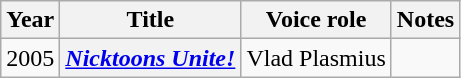<table class="wikitable sortable plainrowheaders">
<tr>
<th scope="col">Year</th>
<th scope="col">Title</th>
<th scope="col">Voice role</th>
<th scope="col" class="unsortable">Notes</th>
</tr>
<tr>
<td>2005</td>
<th scope="row"><em><a href='#'>Nicktoons Unite!</a></em></th>
<td>Vlad Plasmius</td>
<td></td>
</tr>
</table>
